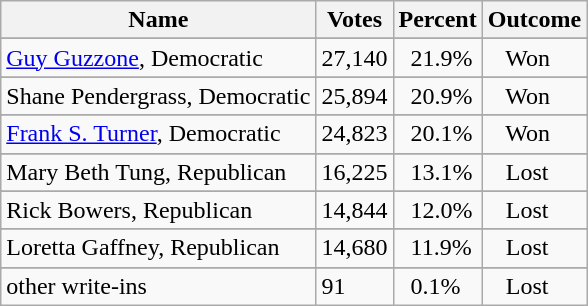<table class="wikitable">
<tr>
<th>Name</th>
<th>Votes</th>
<th>Percent</th>
<th>Outcome</th>
</tr>
<tr>
</tr>
<tr>
<td><a href='#'>Guy Guzzone</a>, Democratic</td>
<td>27,140</td>
<td>  21.9%</td>
<td>   Won</td>
</tr>
<tr>
</tr>
<tr>
<td>Shane Pendergrass, Democratic</td>
<td>25,894</td>
<td>  20.9%</td>
<td>   Won</td>
</tr>
<tr>
</tr>
<tr>
<td><a href='#'>Frank S. Turner</a>, Democratic</td>
<td>24,823</td>
<td>  20.1%</td>
<td>   Won</td>
</tr>
<tr>
</tr>
<tr>
<td>Mary Beth Tung, Republican</td>
<td>16,225</td>
<td>  13.1%</td>
<td>   Lost</td>
</tr>
<tr>
</tr>
<tr>
<td>Rick Bowers, Republican</td>
<td>14,844</td>
<td>  12.0%</td>
<td>   Lost</td>
</tr>
<tr>
</tr>
<tr>
<td>Loretta Gaffney, Republican</td>
<td>14,680</td>
<td>  11.9%</td>
<td>   Lost</td>
</tr>
<tr>
</tr>
<tr>
<td>other write-ins</td>
<td>91</td>
<td>  0.1%</td>
<td>   Lost</td>
</tr>
</table>
